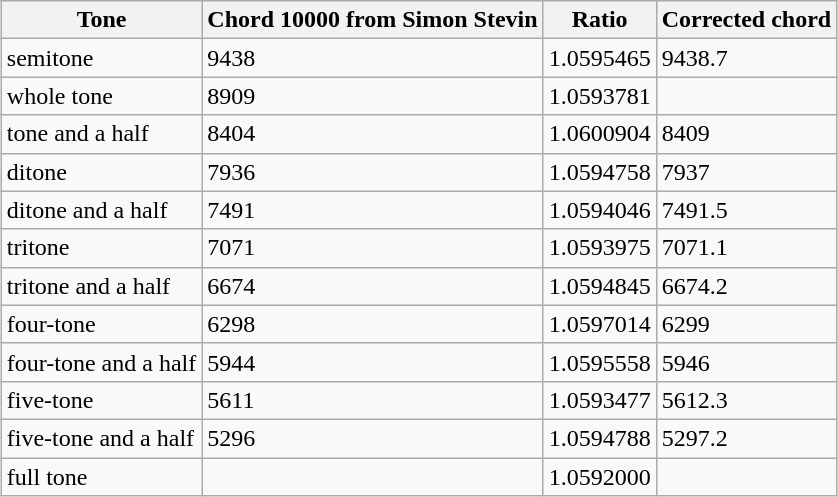<table class="wikitable" style="margin:auto;">
<tr>
<th>Tone</th>
<th>Chord 10000 from Simon Stevin</th>
<th>Ratio</th>
<th>Corrected chord</th>
</tr>
<tr>
<td>semitone</td>
<td>9438</td>
<td>1.0595465</td>
<td>9438.7</td>
</tr>
<tr>
<td>whole tone</td>
<td>8909</td>
<td>1.0593781</td>
<td></td>
</tr>
<tr>
<td>tone and a half</td>
<td>8404</td>
<td>1.0600904</td>
<td>8409</td>
</tr>
<tr>
<td>ditone</td>
<td>7936</td>
<td>1.0594758</td>
<td>7937</td>
</tr>
<tr>
<td>ditone and a half</td>
<td>7491</td>
<td>1.0594046</td>
<td>7491.5</td>
</tr>
<tr>
<td>tritone</td>
<td>7071</td>
<td>1.0593975</td>
<td>7071.1</td>
</tr>
<tr>
<td>tritone and a half</td>
<td>6674</td>
<td>1.0594845</td>
<td>6674.2</td>
</tr>
<tr>
<td>four-tone</td>
<td>6298</td>
<td>1.0597014</td>
<td>6299</td>
</tr>
<tr>
<td>four-tone and a half</td>
<td>5944</td>
<td>1.0595558</td>
<td>5946</td>
</tr>
<tr>
<td>five-tone</td>
<td>5611</td>
<td>1.0593477</td>
<td>5612.3</td>
</tr>
<tr>
<td>five-tone and a half</td>
<td>5296</td>
<td>1.0594788</td>
<td>5297.2</td>
</tr>
<tr>
<td>full tone</td>
<td></td>
<td>1.0592000</td>
<td></td>
</tr>
</table>
